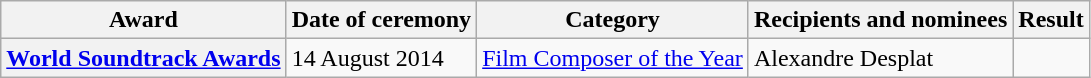<table class="wikitable plainrowheaders sortable">
<tr>
<th scope="col" class="unsortable">Award</th>
<th scope="col" class="sortable">Date of ceremony</th>
<th scope="col">Category</th>
<th scope="col">Recipients and nominees</th>
<th scope="col">Result</th>
</tr>
<tr>
<th scope="row"><a href='#'>World Soundtrack Awards</a></th>
<td>14 August 2014</td>
<td><a href='#'>Film Composer of the Year</a></td>
<td>Alexandre Desplat</td>
<td></td>
</tr>
</table>
